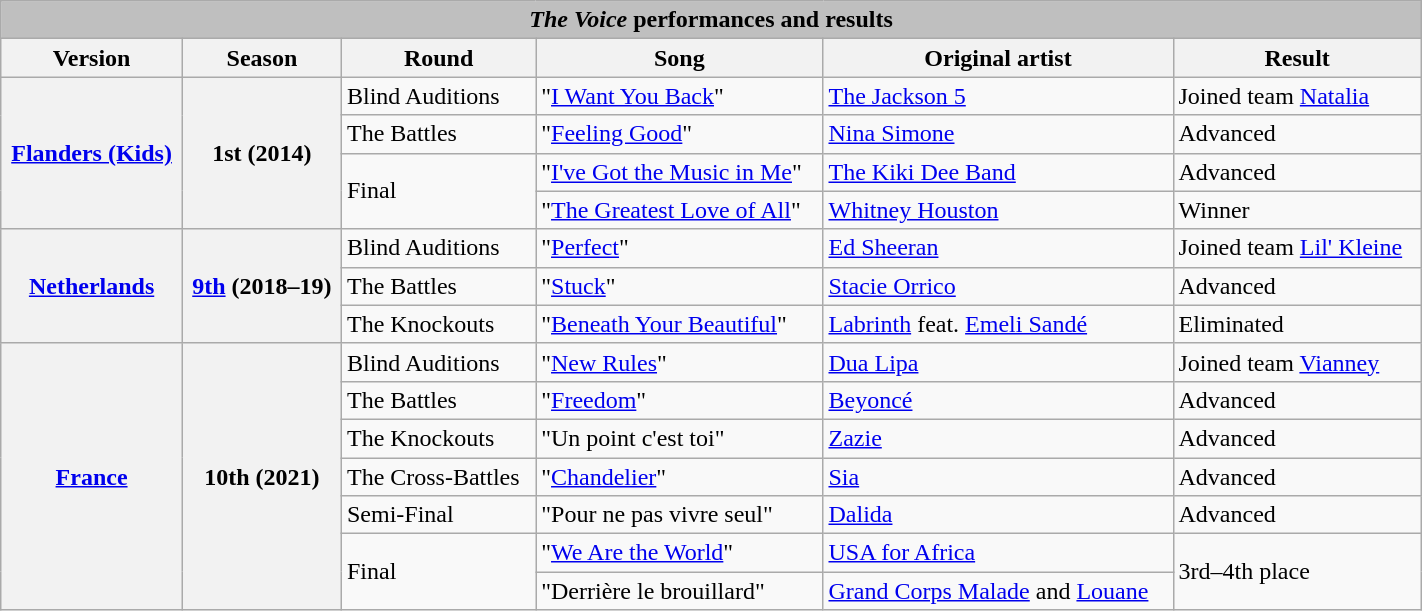<table class="wikitable collapsible collapsed plainrowheaders" style="width:75%; margin:1em auto 1em auto;">
<tr>
<th colspan="6" style="background:#BFBFBF;"><em>The Voice</em> performances and results</th>
</tr>
<tr>
<th scope="col">Version</th>
<th scope="col">Season</th>
<th scope="col">Round</th>
<th scope="col">Song</th>
<th scope="col">Original artist</th>
<th scope="col">Result</th>
</tr>
<tr>
<th scope="row" rowspan="4"> <a href='#'>Flanders (Kids)</a></th>
<th scope="row" rowspan="4">1st (2014)</th>
<td>Blind Auditions</td>
<td>"<a href='#'>I Want You Back</a>"</td>
<td><a href='#'>The Jackson 5</a></td>
<td>Joined team <a href='#'>Natalia</a></td>
</tr>
<tr>
<td>The Battles</td>
<td>"<a href='#'>Feeling Good</a>"</td>
<td><a href='#'>Nina Simone</a></td>
<td>Advanced</td>
</tr>
<tr>
<td rowspan="2">Final</td>
<td>"<a href='#'>I've Got the Music in Me</a>"</td>
<td><a href='#'>The Kiki Dee Band</a></td>
<td>Advanced</td>
</tr>
<tr>
<td>"<a href='#'>The Greatest Love of All</a>"</td>
<td><a href='#'>Whitney Houston</a></td>
<td>Winner</td>
</tr>
<tr>
<th scope="row" rowspan="3"> <a href='#'>Netherlands</a></th>
<th scope="row" rowspan="3"><a href='#'>9th</a> (2018–19)</th>
<td>Blind Auditions</td>
<td>"<a href='#'>Perfect</a>"</td>
<td><a href='#'>Ed Sheeran</a></td>
<td>Joined team <a href='#'>Lil' Kleine</a></td>
</tr>
<tr>
<td>The Battles</td>
<td>"<a href='#'>Stuck</a>"</td>
<td><a href='#'>Stacie Orrico</a></td>
<td>Advanced</td>
</tr>
<tr>
<td>The Knockouts</td>
<td>"<a href='#'>Beneath Your Beautiful</a>"</td>
<td><a href='#'>Labrinth</a> feat. <a href='#'>Emeli Sandé</a></td>
<td>Eliminated</td>
</tr>
<tr>
<th scope="row" rowspan="7"> <a href='#'>France</a></th>
<th scope="row" rowspan="7">10th (2021)</th>
<td>Blind Auditions</td>
<td>"<a href='#'>New Rules</a>"</td>
<td><a href='#'>Dua Lipa</a></td>
<td>Joined team <a href='#'>Vianney</a></td>
</tr>
<tr>
<td>The Battles</td>
<td>"<a href='#'>Freedom</a>"</td>
<td><a href='#'>Beyoncé</a></td>
<td>Advanced</td>
</tr>
<tr>
<td>The Knockouts</td>
<td>"Un point c'est toi"</td>
<td><a href='#'>Zazie</a></td>
<td>Advanced</td>
</tr>
<tr>
<td>The Cross-Battles</td>
<td>"<a href='#'>Chandelier</a>"</td>
<td><a href='#'>Sia</a></td>
<td>Advanced</td>
</tr>
<tr>
<td>Semi-Final</td>
<td>"Pour ne pas vivre seul"</td>
<td><a href='#'>Dalida</a></td>
<td>Advanced</td>
</tr>
<tr>
<td rowspan="2">Final</td>
<td>"<a href='#'>We Are the World</a>"</td>
<td><a href='#'>USA for Africa</a></td>
<td rowspan="2">3rd–4th place</td>
</tr>
<tr>
<td>"Derrière le brouillard"</td>
<td><a href='#'>Grand Corps Malade</a> and <a href='#'>Louane</a></td>
</tr>
</table>
